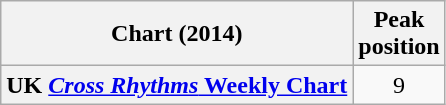<table class="wikitable plainrowheaders" style="text-align:center">
<tr>
<th scope="col">Chart (2014)</th>
<th scope="col">Peak<br> position</th>
</tr>
<tr>
<th scope="row">UK <a href='#'><em> Cross Rhythms</em> Weekly Chart</a></th>
<td>9</td>
</tr>
</table>
